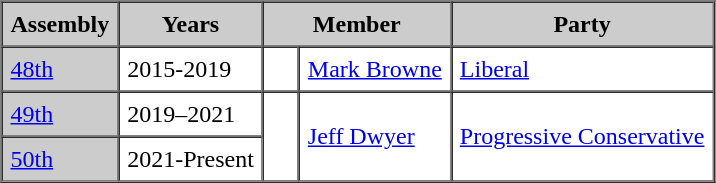<table border=1 cellpadding=5 cellspacing=0>
<tr bgcolor="CCCCCC">
<th>Assembly</th>
<th>Years</th>
<th colspan="2">Member</th>
<th>Party</th>
</tr>
<tr>
<td bgcolor="CCCCCC"><a href='#'>48th</a></td>
<td>2015-2019</td>
<td>   </td>
<td><a href='#'>Mark Browne</a></td>
<td><a href='#'>Liberal</a></td>
</tr>
<tr>
<td bgcolor="CCCCCC"><a href='#'>49th</a></td>
<td>2019–2021</td>
<td rowspan="2" >   </td>
<td rowspan="2"><a href='#'>Jeff Dwyer</a></td>
<td rowspan="2"><a href='#'>Progressive Conservative</a></td>
</tr>
<tr>
<td bgcolor="CCCCCC"><a href='#'>50th</a></td>
<td>2021-Present</td>
</tr>
</table>
